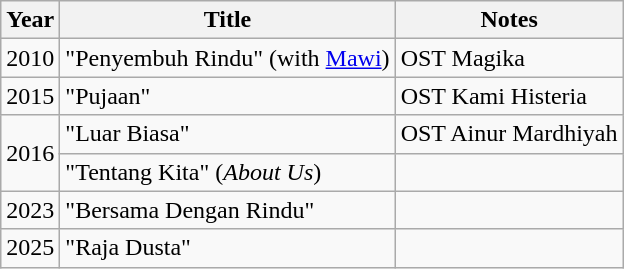<table class="wikitable">
<tr>
<th>Year</th>
<th>Title</th>
<th>Notes</th>
</tr>
<tr>
<td>2010</td>
<td>"Penyembuh Rindu" (with <a href='#'>Mawi</a>)</td>
<td>OST Magika</td>
</tr>
<tr>
<td>2015</td>
<td>"Pujaan"</td>
<td>OST Kami Histeria</td>
</tr>
<tr>
<td rowspan="2">2016</td>
<td>"Luar Biasa"</td>
<td>OST Ainur Mardhiyah</td>
</tr>
<tr>
<td>"Tentang Kita" (<em>About Us</em>)</td>
<td></td>
</tr>
<tr>
<td>2023</td>
<td>"Bersama Dengan Rindu"</td>
<td></td>
</tr>
<tr>
<td>2025</td>
<td>"Raja Dusta"</td>
<td></td>
</tr>
</table>
